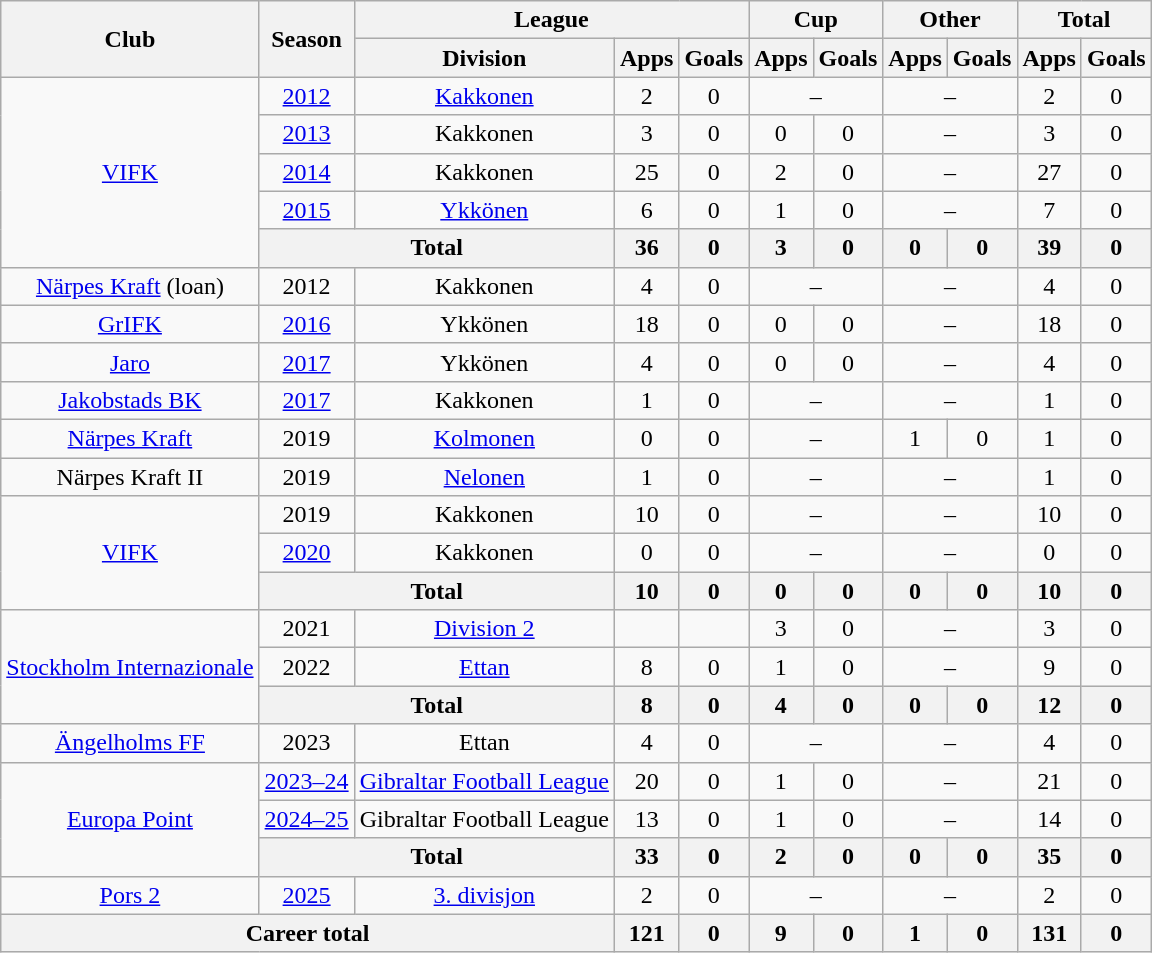<table class="wikitable" style="text-align:center">
<tr>
<th rowspan="2">Club</th>
<th rowspan="2">Season</th>
<th colspan="3">League</th>
<th colspan="2">Cup</th>
<th colspan="2">Other</th>
<th colspan="2">Total</th>
</tr>
<tr>
<th>Division</th>
<th>Apps</th>
<th>Goals</th>
<th>Apps</th>
<th>Goals</th>
<th>Apps</th>
<th>Goals</th>
<th>Apps</th>
<th>Goals</th>
</tr>
<tr>
<td rowspan=5><a href='#'>VIFK</a></td>
<td><a href='#'>2012</a></td>
<td><a href='#'>Kakkonen</a></td>
<td>2</td>
<td>0</td>
<td colspan=2>–</td>
<td colspan=2>–</td>
<td>2</td>
<td>0</td>
</tr>
<tr>
<td><a href='#'>2013</a></td>
<td>Kakkonen</td>
<td>3</td>
<td>0</td>
<td>0</td>
<td>0</td>
<td colspan=2>–</td>
<td>3</td>
<td>0</td>
</tr>
<tr>
<td><a href='#'>2014</a></td>
<td>Kakkonen</td>
<td>25</td>
<td>0</td>
<td>2</td>
<td>0</td>
<td colspan=2>–</td>
<td>27</td>
<td>0</td>
</tr>
<tr>
<td><a href='#'>2015</a></td>
<td><a href='#'>Ykkönen</a></td>
<td>6</td>
<td>0</td>
<td>1</td>
<td>0</td>
<td colspan=2>–</td>
<td>7</td>
<td>0</td>
</tr>
<tr>
<th colspan=2>Total</th>
<th>36</th>
<th>0</th>
<th>3</th>
<th>0</th>
<th>0</th>
<th>0</th>
<th>39</th>
<th>0</th>
</tr>
<tr>
<td><a href='#'>Närpes Kraft</a> (loan)</td>
<td>2012</td>
<td>Kakkonen</td>
<td>4</td>
<td>0</td>
<td colspan=2>–</td>
<td colspan=2>–</td>
<td>4</td>
<td>0</td>
</tr>
<tr>
<td><a href='#'>GrIFK</a></td>
<td><a href='#'>2016</a></td>
<td>Ykkönen</td>
<td>18</td>
<td>0</td>
<td>0</td>
<td>0</td>
<td colspan=2>–</td>
<td>18</td>
<td>0</td>
</tr>
<tr>
<td><a href='#'>Jaro</a></td>
<td><a href='#'>2017</a></td>
<td>Ykkönen</td>
<td>4</td>
<td>0</td>
<td>0</td>
<td>0</td>
<td colspan=2>–</td>
<td>4</td>
<td>0</td>
</tr>
<tr>
<td><a href='#'>Jakobstads BK</a></td>
<td><a href='#'>2017</a></td>
<td>Kakkonen</td>
<td>1</td>
<td>0</td>
<td colspan=2>–</td>
<td colspan=2>–</td>
<td>1</td>
<td>0</td>
</tr>
<tr>
<td><a href='#'>Närpes Kraft</a></td>
<td>2019</td>
<td><a href='#'>Kolmonen</a></td>
<td>0</td>
<td>0</td>
<td colspan=2>–</td>
<td>1</td>
<td>0</td>
<td>1</td>
<td>0</td>
</tr>
<tr>
<td>Närpes Kraft II</td>
<td>2019</td>
<td><a href='#'>Nelonen</a></td>
<td>1</td>
<td>0</td>
<td colspan=2>–</td>
<td colspan=2>–</td>
<td>1</td>
<td>0</td>
</tr>
<tr>
<td rowspan=3><a href='#'>VIFK</a></td>
<td>2019</td>
<td>Kakkonen</td>
<td>10</td>
<td>0</td>
<td colspan=2>–</td>
<td colspan=2>–</td>
<td>10</td>
<td>0</td>
</tr>
<tr>
<td><a href='#'>2020</a></td>
<td>Kakkonen</td>
<td>0</td>
<td>0</td>
<td colspan=2>–</td>
<td colspan=2>–</td>
<td>0</td>
<td>0</td>
</tr>
<tr>
<th colspan=2>Total</th>
<th>10</th>
<th>0</th>
<th>0</th>
<th>0</th>
<th>0</th>
<th>0</th>
<th>10</th>
<th>0</th>
</tr>
<tr>
<td rowspan=3><a href='#'>Stockholm Internazionale</a></td>
<td>2021</td>
<td><a href='#'>Division 2</a></td>
<td></td>
<td></td>
<td>3</td>
<td>0</td>
<td colspan=2>–</td>
<td>3</td>
<td>0</td>
</tr>
<tr>
<td>2022</td>
<td><a href='#'>Ettan</a></td>
<td>8</td>
<td>0</td>
<td>1</td>
<td>0</td>
<td colspan=2>–</td>
<td>9</td>
<td>0</td>
</tr>
<tr>
<th colspan=2>Total</th>
<th>8</th>
<th>0</th>
<th>4</th>
<th>0</th>
<th>0</th>
<th>0</th>
<th>12</th>
<th>0</th>
</tr>
<tr>
<td><a href='#'>Ängelholms FF</a></td>
<td>2023</td>
<td>Ettan</td>
<td>4</td>
<td>0</td>
<td colspan=2>–</td>
<td colspan=2>–</td>
<td>4</td>
<td>0</td>
</tr>
<tr>
<td rowspan=3><a href='#'>Europa Point</a></td>
<td><a href='#'>2023–24</a></td>
<td><a href='#'>Gibraltar Football League</a></td>
<td>20</td>
<td>0</td>
<td>1</td>
<td>0</td>
<td colspan=2>–</td>
<td>21</td>
<td>0</td>
</tr>
<tr>
<td><a href='#'>2024–25</a></td>
<td>Gibraltar Football League</td>
<td>13</td>
<td>0</td>
<td>1</td>
<td>0</td>
<td colspan=2>–</td>
<td>14</td>
<td>0</td>
</tr>
<tr>
<th colspan=2>Total</th>
<th>33</th>
<th>0</th>
<th>2</th>
<th>0</th>
<th>0</th>
<th>0</th>
<th>35</th>
<th>0</th>
</tr>
<tr>
<td><a href='#'>Pors 2</a></td>
<td><a href='#'>2025</a></td>
<td><a href='#'>3. divisjon</a></td>
<td>2</td>
<td>0</td>
<td colspan=2>–</td>
<td colspan=2>–</td>
<td>2</td>
<td>0</td>
</tr>
<tr>
<th colspan="3">Career total</th>
<th>121</th>
<th>0</th>
<th>9</th>
<th>0</th>
<th>1</th>
<th>0</th>
<th>131</th>
<th>0</th>
</tr>
</table>
